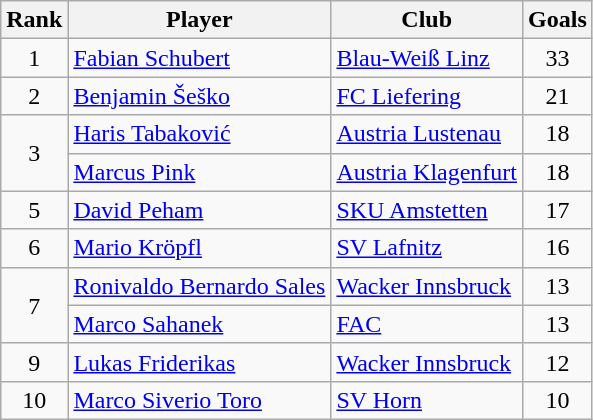<table class="wikitable" style="text-align:center">
<tr>
<th>Rank</th>
<th>Player</th>
<th>Club</th>
<th>Goals</th>
</tr>
<tr>
<td>1</td>
<td align=left> <a href='#'>Fabian Schubert</a></td>
<td align=left><a href='#'>Blau-Weiß Linz</a></td>
<td>33</td>
</tr>
<tr>
<td>2</td>
<td align=left> <a href='#'>Benjamin Šeško</a></td>
<td align=left><a href='#'>FC Liefering</a></td>
<td>21</td>
</tr>
<tr>
<td rowspan=2>3</td>
<td align=left> <a href='#'>Haris Tabaković</a></td>
<td align=left><a href='#'>Austria Lustenau</a></td>
<td>18</td>
</tr>
<tr>
<td align=left> <a href='#'>Marcus Pink</a></td>
<td align=left><a href='#'>Austria Klagenfurt</a></td>
<td>18</td>
</tr>
<tr>
<td>5</td>
<td align=left> <a href='#'>David Peham</a></td>
<td align=left><a href='#'>SKU Amstetten</a></td>
<td>17</td>
</tr>
<tr>
<td>6</td>
<td align=left> <a href='#'>Mario Kröpfl</a></td>
<td align=left><a href='#'>SV Lafnitz</a></td>
<td>16</td>
</tr>
<tr>
<td rowspan=2>7</td>
<td align=left> <a href='#'>Ronivaldo Bernardo Sales</a></td>
<td align=left><a href='#'>Wacker Innsbruck</a></td>
<td>13</td>
</tr>
<tr>
<td align=left> <a href='#'>Marco Sahanek</a></td>
<td align=left><a href='#'>FAC</a></td>
<td>13</td>
</tr>
<tr>
<td>9</td>
<td align=left> <a href='#'>Lukas Friderikas</a></td>
<td align=left><a href='#'>Wacker Innsbruck</a></td>
<td>12</td>
</tr>
<tr>
<td>10</td>
<td align=left> <a href='#'>Marco Siverio Toro</a></td>
<td align=left><a href='#'>SV Horn</a></td>
<td>10</td>
</tr>
</table>
